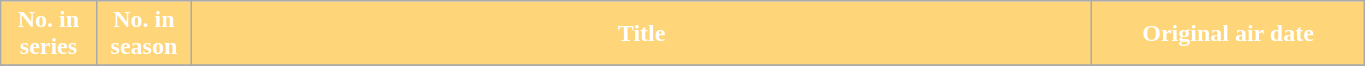<table class="wikitable plainrowheaders" style="width:72%;">
<tr>
<th scope="col" style="background-color: #FFD57A; color: #FFFFFF;" width=7%>No. in<br>series</th>
<th scope="col" style="background-color: #FFD57A; color: #FFFFFF;" width=7%>No. in<br>season</th>
<th scope="col" style="background-color: #FFD57A; color: #FFFFFF;">Title</th>
<th scope="col" style="background-color: #FFD57A; color: #FFFFFF;" width=20%>Original air date</th>
</tr>
<tr>
</tr>
</table>
